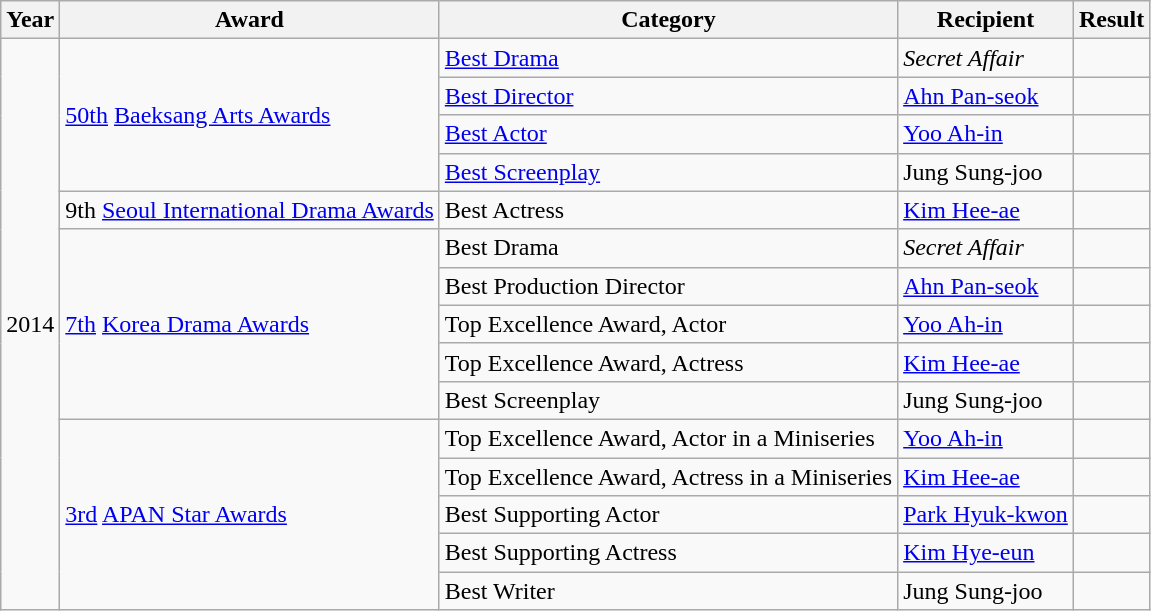<table class="wikitable">
<tr>
<th>Year</th>
<th>Award</th>
<th>Category</th>
<th>Recipient</th>
<th>Result</th>
</tr>
<tr>
<td rowspan="15">2014</td>
<td rowspan="4"><a href='#'>50th</a> <a href='#'>Baeksang Arts Awards</a></td>
<td><a href='#'>Best Drama</a></td>
<td><em>Secret Affair</em></td>
<td></td>
</tr>
<tr>
<td><a href='#'>Best Director</a></td>
<td><a href='#'>Ahn Pan-seok</a></td>
<td></td>
</tr>
<tr>
<td><a href='#'>Best Actor</a></td>
<td><a href='#'>Yoo Ah-in</a></td>
<td></td>
</tr>
<tr>
<td><a href='#'>Best Screenplay</a></td>
<td>Jung Sung-joo</td>
<td></td>
</tr>
<tr>
<td>9th <a href='#'>Seoul International Drama Awards</a></td>
<td>Best Actress</td>
<td><a href='#'>Kim Hee-ae</a></td>
<td></td>
</tr>
<tr>
<td rowspan="5"><a href='#'>7th</a> <a href='#'>Korea Drama Awards</a></td>
<td>Best Drama</td>
<td><em>Secret Affair</em></td>
<td></td>
</tr>
<tr>
<td>Best Production Director</td>
<td><a href='#'>Ahn Pan-seok</a></td>
<td></td>
</tr>
<tr>
<td>Top Excellence Award, Actor</td>
<td><a href='#'>Yoo Ah-in</a></td>
<td></td>
</tr>
<tr>
<td>Top Excellence Award, Actress</td>
<td><a href='#'>Kim Hee-ae</a></td>
<td></td>
</tr>
<tr>
<td>Best Screenplay</td>
<td>Jung Sung-joo</td>
<td></td>
</tr>
<tr>
<td rowspan="5"><a href='#'>3rd</a> <a href='#'>APAN Star Awards</a></td>
<td>Top Excellence Award, Actor in a Miniseries</td>
<td><a href='#'>Yoo Ah-in</a></td>
<td></td>
</tr>
<tr>
<td>Top Excellence Award, Actress in a Miniseries</td>
<td><a href='#'>Kim Hee-ae</a></td>
<td></td>
</tr>
<tr>
<td>Best Supporting Actor</td>
<td><a href='#'>Park Hyuk-kwon</a></td>
<td></td>
</tr>
<tr>
<td>Best Supporting Actress</td>
<td><a href='#'>Kim Hye-eun</a></td>
<td></td>
</tr>
<tr>
<td>Best Writer</td>
<td>Jung Sung-joo</td>
<td></td>
</tr>
</table>
